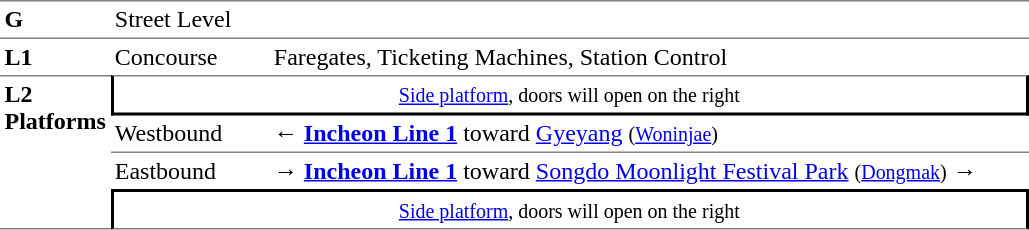<table table border=0 cellspacing=0 cellpadding=3>
<tr>
<td style="border-top:solid 1px gray;border-bottom:solid 1px gray;" width=50 valign=top><strong>G</strong></td>
<td style="border-top:solid 1px gray;border-bottom:solid 1px gray;" width=100 valign=top>Street Level</td>
<td style="border-top:solid 1px gray;border-bottom:solid 1px gray;" width=400 valign=top></td>
</tr>
<tr>
<td style="border-bottom:solid 0 gray;" width=50 valign=top><strong>L1</strong></td>
<td style="border-bottom:solid 0 gray;" width=100 valign=top>Concourse</td>
<td style="border-bottom:solid 0 gray;" width=500 valign=top>Faregates, Ticketing Machines, Station Control</td>
</tr>
<tr>
<td style="border-top:solid 1px gray;border-bottom:solid 1px gray;" rowspan=4 valign=top><strong>L2<br>Platforms</strong></td>
<td style="border-top:solid 1px gray;border-right:solid 2px black;border-left:solid 2px black;border-bottom:solid 2px black;text-align:center;" colspan=2><small><a href='#'>Side platform</a>, doors will open on the right</small></td>
</tr>
<tr>
<td style="border-bottom:solid 1px gray;">Westbound</td>
<td style="border-bottom:solid 1px gray;">← <a href='#'><span><strong>Incheon Line 1</strong></span></a> toward <a href='#'>Gyeyang</a> <small>(<a href='#'>Woninjae</a>)</small></td>
</tr>
<tr>
<td>Eastbound</td>
<td><span>→</span> <a href='#'><span><strong>Incheon Line 1</strong></span></a> toward <a href='#'>Songdo Moonlight Festival Park</a> <small>(<a href='#'>Dongmak</a>)</small> →</td>
</tr>
<tr>
<td style="border-top:solid 2px black;border-right:solid 2px black;border-left:solid 2px black;border-bottom:solid 1px gray;text-align:center;" colspan=2><small><a href='#'>Side platform</a>, doors will open on the right</small></td>
</tr>
</table>
